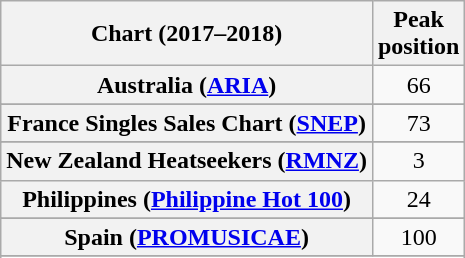<table class="wikitable sortable plainrowheaders" style="text-align:center">
<tr>
<th scope="col">Chart (2017–2018)</th>
<th scope="col">Peak<br> position</th>
</tr>
<tr>
<th scope="row">Australia (<a href='#'>ARIA</a>)</th>
<td>66</td>
</tr>
<tr>
</tr>
<tr>
</tr>
<tr>
</tr>
<tr>
</tr>
<tr>
<th scope="row">France Singles Sales Chart (<a href='#'>SNEP</a>)</th>
<td>73</td>
</tr>
<tr>
</tr>
<tr>
</tr>
<tr>
</tr>
<tr>
<th scope="row">New Zealand Heatseekers (<a href='#'>RMNZ</a>)</th>
<td>3</td>
</tr>
<tr>
<th scope="row">Philippines (<a href='#'>Philippine Hot 100</a>)</th>
<td>24</td>
</tr>
<tr>
</tr>
<tr>
</tr>
<tr>
</tr>
<tr>
<th scope="row">Spain (<a href='#'>PROMUSICAE</a>)</th>
<td>100</td>
</tr>
<tr>
</tr>
<tr>
</tr>
<tr>
</tr>
<tr>
</tr>
<tr>
</tr>
</table>
